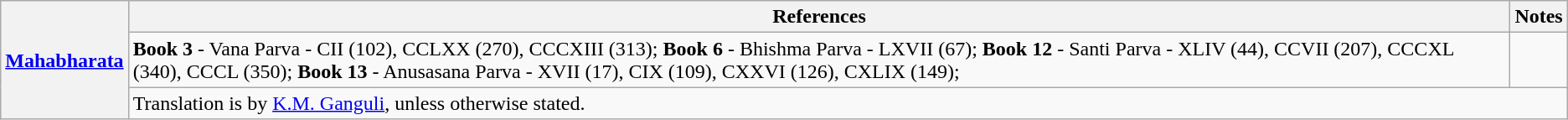<table class="wikitable">
<tr>
<th rowspan="3"><a href='#'>Mahabharata</a></th>
<th>References</th>
<th>Notes</th>
</tr>
<tr>
<td><strong>Book 3</strong> - Vana Parva - CII (102), CCLXX (270), CCCXIII (313); <strong>Book 6</strong> - Bhishma Parva - LXVII (67); <strong>Book 12</strong> - Santi Parva - XLIV (44), CCVII (207), CCCXL (340), CCCL (350); <strong>Book 13</strong> - Anusasana Parva - XVII (17), CIX (109), CXXVI (126), CXLIX (149);</td>
<td></td>
</tr>
<tr>
<td colspan="2">Translation is by <a href='#'>K.M. Ganguli</a>, unless otherwise stated.</td>
</tr>
</table>
